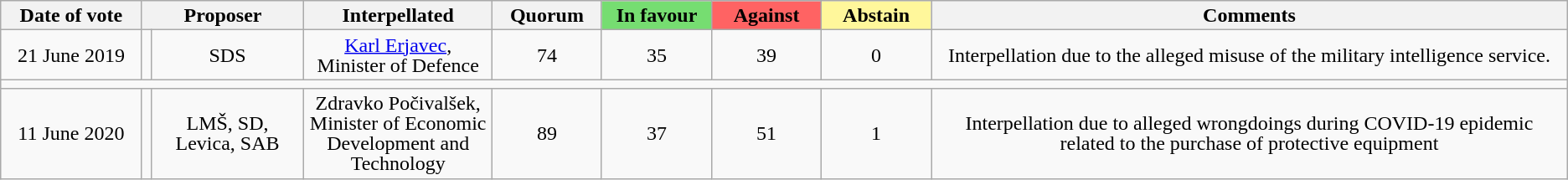<table class="wikitable" style="line-height:16px; text-align: center;">
<tr>
<th style="width:9%;">Date of vote</th>
<th colspan="2">Proposer</th>
<th style="width:12%;">Interpellated</th>
<th style="width:80px;">Quorum</th>
<th style="width:80px; background:#76dd71;">In favour</th>
<th style="width:80px; background:#ff6363">Against</th>
<th style="width:80px; background:#fff79b">Abstain</th>
<th>Comments</th>
</tr>
<tr>
<td>21 June 2019</td>
<td></td>
<td>SDS</td>
<td><a href='#'>Karl Erjavec</a>, Minister of Defence</td>
<td>74</td>
<td>35</td>
<td>39</td>
<td>0</td>
<td>Interpellation due to the alleged misuse of the military intelligence service.</td>
</tr>
<tr>
<td colspan="9"></td>
</tr>
<tr>
<td>11 June 2020</td>
<td></td>
<td>LMŠ, SD, Levica, SAB</td>
<td>Zdravko Počivalšek, Minister of Economic Development and Technology</td>
<td>89</td>
<td>37</td>
<td>51</td>
<td>1</td>
<td>Interpellation due to alleged wrongdoings during COVID-19 epidemic related to the purchase of protective equipment</td>
</tr>
</table>
